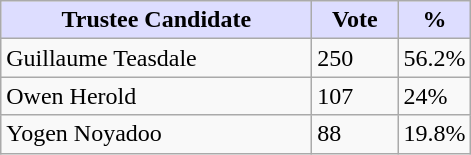<table class="wikitable sortable">
<tr>
<th style="background:#ddf; width:200px;">Trustee Candidate</th>
<th style="background:#ddf; width:50px;">Vote</th>
<th style="background:#ddf; width:30px;">%</th>
</tr>
<tr>
<td>Guillaume Teasdale</td>
<td>250</td>
<td>56.2%</td>
</tr>
<tr>
<td>Owen Herold</td>
<td>107</td>
<td>24%</td>
</tr>
<tr>
<td>Yogen Noyadoo</td>
<td>88</td>
<td>19.8%</td>
</tr>
</table>
